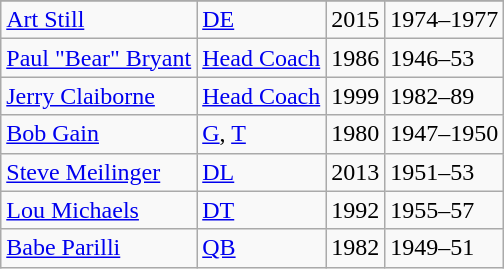<table class="wikitable">
<tr>
</tr>
<tr>
<td><a href='#'>Art Still</a></td>
<td><a href='#'>DE</a></td>
<td>2015</td>
<td>1974–1977</td>
</tr>
<tr>
<td><a href='#'>Paul "Bear" Bryant</a></td>
<td><a href='#'>Head Coach</a></td>
<td>1986</td>
<td>1946–53</td>
</tr>
<tr>
<td><a href='#'>Jerry Claiborne</a></td>
<td><a href='#'>Head Coach</a></td>
<td>1999</td>
<td>1982–89</td>
</tr>
<tr>
<td><a href='#'>Bob Gain</a></td>
<td><a href='#'>G</a>, <a href='#'>T</a></td>
<td>1980</td>
<td>1947–1950</td>
</tr>
<tr>
<td><a href='#'>Steve Meilinger</a></td>
<td><a href='#'>DL</a></td>
<td>2013</td>
<td>1951–53</td>
</tr>
<tr>
<td><a href='#'>Lou Michaels</a></td>
<td><a href='#'>DT</a></td>
<td>1992</td>
<td>1955–57</td>
</tr>
<tr>
<td><a href='#'>Babe Parilli</a></td>
<td><a href='#'>QB</a></td>
<td>1982</td>
<td>1949–51</td>
</tr>
</table>
